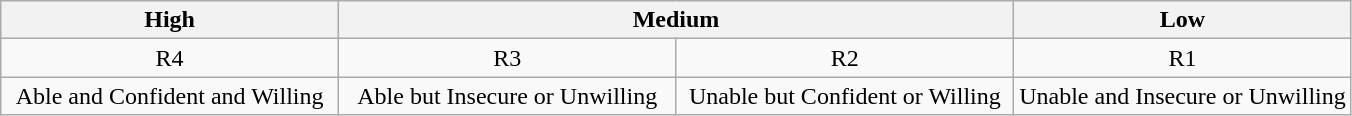<table class="wikitable">
<tr>
<th width="25%">High</th>
<th width="50%" colspan="2">Medium</th>
<th width="25%">Low</th>
</tr>
<tr>
<td align="center">R4</td>
<td width="25%" align="center">R3</td>
<td width="25%" align="center">R2</td>
<td align="center">R1</td>
</tr>
<tr>
<td align="center">Able and Confident and Willing</td>
<td align="center">Able but Insecure or Unwilling</td>
<td align="center">Unable but Confident or Willing</td>
<td align="center">Unable and Insecure or Unwilling</td>
</tr>
</table>
